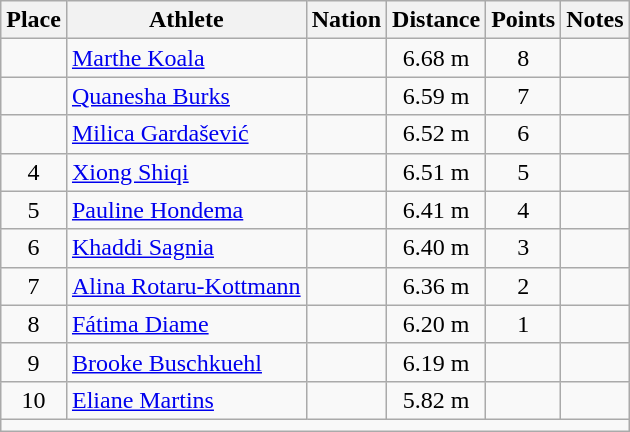<table class="wikitable mw-datatable sortable" style="text-align:center;">
<tr>
<th scope="col">Place</th>
<th scope="col">Athlete</th>
<th scope="col">Nation</th>
<th scope="col">Distance</th>
<th scope="col">Points</th>
<th scope="col">Notes</th>
</tr>
<tr>
<td></td>
<td align="left"><a href='#'>Marthe Koala</a></td>
<td align="left"></td>
<td>6.68 m </td>
<td>8</td>
<td></td>
</tr>
<tr>
<td></td>
<td align="left"><a href='#'>Quanesha Burks</a></td>
<td align="left"></td>
<td>6.59 m </td>
<td>7</td>
<td></td>
</tr>
<tr>
<td></td>
<td align="left"><a href='#'>Milica Gardašević</a></td>
<td align="left"></td>
<td>6.52 m </td>
<td>6</td>
<td></td>
</tr>
<tr>
<td>4</td>
<td align="left"><a href='#'>Xiong Shiqi</a></td>
<td align="left"></td>
<td>6.51 m </td>
<td>5</td>
<td></td>
</tr>
<tr>
<td>5</td>
<td align="left"><a href='#'>Pauline Hondema</a></td>
<td align="left"></td>
<td>6.41 m </td>
<td>4</td>
<td></td>
</tr>
<tr>
<td>6</td>
<td align="left"><a href='#'>Khaddi Sagnia</a></td>
<td align="left"></td>
<td>6.40 m </td>
<td>3</td>
<td></td>
</tr>
<tr>
<td>7</td>
<td align="left"><a href='#'>Alina Rotaru-Kottmann</a></td>
<td align="left"></td>
<td>6.36 m </td>
<td>2</td>
<td></td>
</tr>
<tr>
<td>8</td>
<td align="left"><a href='#'>Fátima Diame</a></td>
<td align="left"></td>
<td>6.20 m </td>
<td>1</td>
<td></td>
</tr>
<tr>
<td>9</td>
<td align="left"><a href='#'>Brooke Buschkuehl</a></td>
<td align="left"></td>
<td>6.19 m </td>
<td></td>
<td></td>
</tr>
<tr>
<td>10</td>
<td align="left"><a href='#'>Eliane Martins</a></td>
<td align="left"></td>
<td>5.82 m </td>
<td></td>
<td></td>
</tr>
<tr class="sortbottom">
<td colspan="6"></td>
</tr>
</table>
